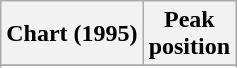<table class="wikitable plainrowheaders" style="text-align:center">
<tr>
<th scope="col">Chart (1995)</th>
<th scope="col">Peak<br>position</th>
</tr>
<tr>
</tr>
<tr>
</tr>
</table>
